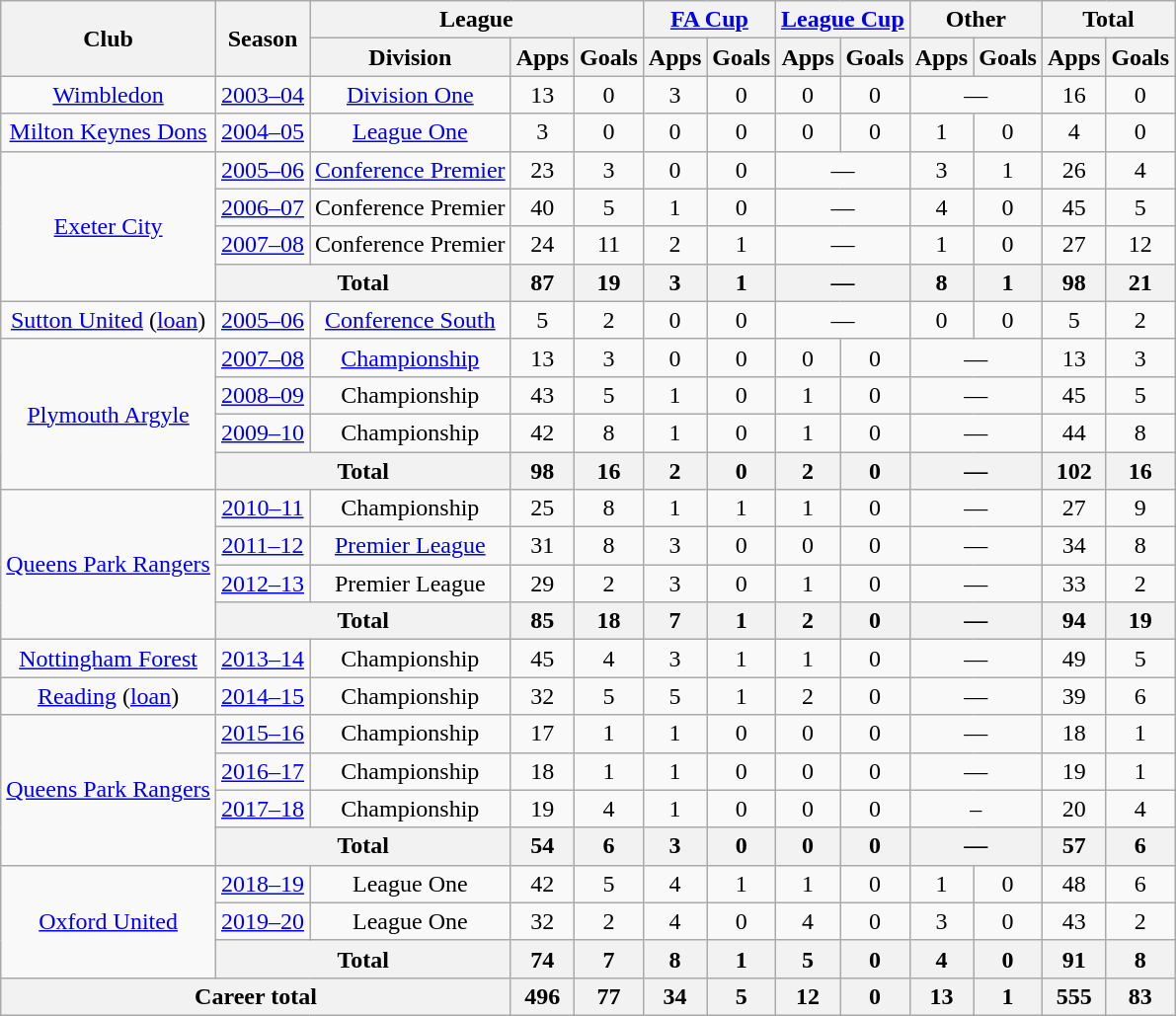<table class="wikitable" style="text-align:center">
<tr>
<th rowspan="2">Club</th>
<th rowspan="2">Season</th>
<th colspan="3">League</th>
<th colspan="2"><a href='#'>FA Cup</a></th>
<th colspan="2"><a href='#'>League Cup</a></th>
<th colspan="2">Other</th>
<th colspan="2">Total</th>
</tr>
<tr>
<th>Division</th>
<th>Apps</th>
<th>Goals</th>
<th>Apps</th>
<th>Goals</th>
<th>Apps</th>
<th>Goals</th>
<th>Apps</th>
<th>Goals</th>
<th>Apps</th>
<th>Goals</th>
</tr>
<tr>
<td><a href='#'>Wimbledon</a></td>
<td><a href='#'>2003–04</a></td>
<td><a href='#'>Division One</a></td>
<td>13</td>
<td>0</td>
<td>3</td>
<td>0</td>
<td>0</td>
<td>0</td>
<td colspan="2">—</td>
<td>16</td>
<td>0</td>
</tr>
<tr>
<td><a href='#'>Milton Keynes Dons</a></td>
<td><a href='#'>2004–05</a></td>
<td><a href='#'>League One</a></td>
<td>3</td>
<td>0</td>
<td>0</td>
<td>0</td>
<td>0</td>
<td>0</td>
<td>1</td>
<td>0</td>
<td>4</td>
<td>0</td>
</tr>
<tr>
<td rowspan="4"><a href='#'>Exeter City</a></td>
<td><a href='#'>2005–06</a></td>
<td><a href='#'>Conference Premier</a></td>
<td>23</td>
<td>3</td>
<td>0</td>
<td>0</td>
<td colspan="2">—</td>
<td>3</td>
<td>1</td>
<td>26</td>
<td>4</td>
</tr>
<tr>
<td><a href='#'>2006–07</a></td>
<td>Conference Premier</td>
<td>40</td>
<td>5</td>
<td>1</td>
<td>0</td>
<td colspan="2">—</td>
<td>4</td>
<td>0</td>
<td>45</td>
<td>5</td>
</tr>
<tr>
<td><a href='#'>2007–08</a></td>
<td>Conference Premier</td>
<td>24</td>
<td>11</td>
<td>2</td>
<td>1</td>
<td colspan="2">—</td>
<td>1</td>
<td>0</td>
<td>27</td>
<td>12</td>
</tr>
<tr>
<th colspan="2">Total</th>
<th>87</th>
<th>19</th>
<th>3</th>
<th>1</th>
<th colspan="2">—</th>
<th>8</th>
<th>1</th>
<th>98</th>
<th>21</th>
</tr>
<tr>
<td><a href='#'>Sutton United</a> (<a href='#'>loan</a>)</td>
<td><a href='#'>2005–06</a></td>
<td><a href='#'>Conference South</a></td>
<td>5</td>
<td>2</td>
<td>0</td>
<td>0</td>
<td colspan="2">—</td>
<td>0</td>
<td>0</td>
<td>5</td>
<td>2</td>
</tr>
<tr>
<td rowspan="4"><a href='#'>Plymouth Argyle</a></td>
<td><a href='#'>2007–08</a></td>
<td><a href='#'>Championship</a></td>
<td>13</td>
<td>3</td>
<td>0</td>
<td>0</td>
<td>0</td>
<td>0</td>
<td colspan="2">—</td>
<td>13</td>
<td>3</td>
</tr>
<tr>
<td><a href='#'>2008–09</a></td>
<td>Championship</td>
<td>43</td>
<td>5</td>
<td>1</td>
<td>0</td>
<td>1</td>
<td>0</td>
<td colspan="2">—</td>
<td>45</td>
<td>5</td>
</tr>
<tr>
<td><a href='#'>2009–10</a></td>
<td>Championship</td>
<td>42</td>
<td>8</td>
<td>1</td>
<td>0</td>
<td>1</td>
<td>0</td>
<td colspan="2">—</td>
<td>44</td>
<td>8</td>
</tr>
<tr>
<th colspan="2">Total</th>
<th>98</th>
<th>16</th>
<th>2</th>
<th>0</th>
<th>2</th>
<th>0</th>
<th colspan="2">—</th>
<th>102</th>
<th>16</th>
</tr>
<tr>
<td rowspan="4"><a href='#'>Queens Park Rangers</a></td>
<td><a href='#'>2010–11</a></td>
<td>Championship</td>
<td>25</td>
<td>8</td>
<td>1</td>
<td>1</td>
<td>1</td>
<td>0</td>
<td colspan="2">—</td>
<td>27</td>
<td>9</td>
</tr>
<tr>
<td><a href='#'>2011–12</a></td>
<td><a href='#'>Premier League</a></td>
<td>31</td>
<td>8</td>
<td>3</td>
<td>0</td>
<td>0</td>
<td>0</td>
<td colspan="2">—</td>
<td>34</td>
<td>8</td>
</tr>
<tr>
<td><a href='#'>2012–13</a></td>
<td>Premier League</td>
<td>29</td>
<td>2</td>
<td>3</td>
<td>0</td>
<td>1</td>
<td>0</td>
<td colspan="2">—</td>
<td>33</td>
<td>2</td>
</tr>
<tr>
<th colspan="2">Total</th>
<th>85</th>
<th>18</th>
<th>7</th>
<th>1</th>
<th>2</th>
<th>0</th>
<th colspan="2">—</th>
<th>94</th>
<th>19</th>
</tr>
<tr>
<td><a href='#'>Nottingham Forest</a></td>
<td><a href='#'>2013–14</a></td>
<td>Championship</td>
<td>45</td>
<td>4</td>
<td>3</td>
<td>1</td>
<td>1</td>
<td>0</td>
<td colspan="2">—</td>
<td>49</td>
<td>5</td>
</tr>
<tr>
<td><a href='#'>Reading</a> (<a href='#'>loan</a>)</td>
<td><a href='#'>2014–15</a></td>
<td>Championship</td>
<td>32</td>
<td>5</td>
<td>5</td>
<td>1</td>
<td>2</td>
<td>0</td>
<td colspan="2">—</td>
<td>39</td>
<td>6</td>
</tr>
<tr>
<td rowspan="4"><a href='#'>Queens Park Rangers</a></td>
<td><a href='#'>2015–16</a></td>
<td>Championship</td>
<td>17</td>
<td>1</td>
<td>1</td>
<td>0</td>
<td>0</td>
<td>0</td>
<td colspan="2">—</td>
<td>18</td>
<td>1</td>
</tr>
<tr>
<td><a href='#'>2016–17</a></td>
<td>Championship</td>
<td>18</td>
<td>1</td>
<td>1</td>
<td>0</td>
<td>0</td>
<td>0</td>
<td colspan="2">—</td>
<td>19</td>
<td>1</td>
</tr>
<tr>
<td><a href='#'>2017–18</a></td>
<td>Championship</td>
<td>19</td>
<td>4</td>
<td>1</td>
<td>0</td>
<td>0</td>
<td>0</td>
<td colspan="2">–</td>
<td>20</td>
<td>4</td>
</tr>
<tr>
<th colspan="2">Total</th>
<th>54</th>
<th>6</th>
<th>3</th>
<th>0</th>
<th>0</th>
<th>0</th>
<th colspan="2">—</th>
<th>57</th>
<th>6</th>
</tr>
<tr>
<td rowspan="3"><a href='#'>Oxford United</a></td>
<td><a href='#'>2018–19</a></td>
<td>League One</td>
<td>42</td>
<td>5</td>
<td>4</td>
<td>1</td>
<td>1</td>
<td>0</td>
<td>1</td>
<td>0</td>
<td>48</td>
<td>6</td>
</tr>
<tr>
<td><a href='#'>2019–20</a></td>
<td>League One</td>
<td>32</td>
<td>2</td>
<td>4</td>
<td>0</td>
<td>4</td>
<td>0</td>
<td>3</td>
<td>0</td>
<td>43</td>
<td>2</td>
</tr>
<tr>
<th colspan="2">Total</th>
<th>74</th>
<th>7</th>
<th>8</th>
<th>1</th>
<th>5</th>
<th>0</th>
<th>4</th>
<th>0</th>
<th>91</th>
<th>8</th>
</tr>
<tr>
<th colspan="3">Career total</th>
<th>496</th>
<th>77</th>
<th>34</th>
<th>5</th>
<th>12</th>
<th>0</th>
<th>13</th>
<th>1</th>
<th>555</th>
<th>83</th>
</tr>
</table>
